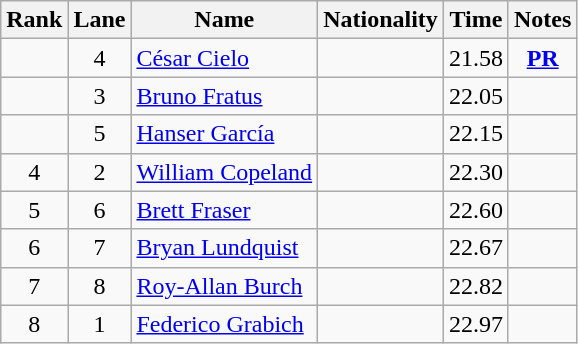<table class="wikitable sortable" style="text-align:center">
<tr>
<th>Rank</th>
<th>Lane</th>
<th>Name</th>
<th>Nationality</th>
<th>Time</th>
<th>Notes</th>
</tr>
<tr>
<td></td>
<td>4</td>
<td align=left><a href='#'>César Cielo</a></td>
<td align=left></td>
<td>21.58</td>
<td><strong><a href='#'>PR</a></strong></td>
</tr>
<tr>
<td></td>
<td>3</td>
<td align=left><a href='#'>Bruno Fratus</a></td>
<td align=left></td>
<td>22.05</td>
<td></td>
</tr>
<tr>
<td></td>
<td>5</td>
<td align=left><a href='#'>Hanser García</a></td>
<td align=left></td>
<td>22.15</td>
<td></td>
</tr>
<tr>
<td>4</td>
<td>2</td>
<td align=left><a href='#'>William Copeland</a></td>
<td align=left></td>
<td>22.30</td>
<td></td>
</tr>
<tr>
<td>5</td>
<td>6</td>
<td align=left><a href='#'>Brett Fraser</a></td>
<td align=left></td>
<td>22.60</td>
<td></td>
</tr>
<tr>
<td>6</td>
<td>7</td>
<td align=left><a href='#'>Bryan Lundquist</a></td>
<td align=left></td>
<td>22.67</td>
<td></td>
</tr>
<tr>
<td>7</td>
<td>8</td>
<td align=left><a href='#'>Roy-Allan Burch</a></td>
<td align=left></td>
<td>22.82</td>
<td></td>
</tr>
<tr>
<td>8</td>
<td>1</td>
<td align=left><a href='#'>Federico Grabich</a></td>
<td align=left></td>
<td>22.97</td>
<td></td>
</tr>
</table>
